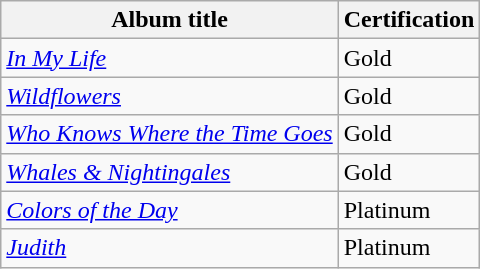<table class="wikitable">
<tr>
<th>Album title</th>
<th>Certification</th>
</tr>
<tr>
<td><em><a href='#'>In My Life</a></em></td>
<td>Gold</td>
</tr>
<tr>
<td><em><a href='#'>Wildflowers</a></em></td>
<td>Gold</td>
</tr>
<tr>
<td><em><a href='#'>Who Knows Where the Time Goes</a></em></td>
<td>Gold</td>
</tr>
<tr>
<td><em><a href='#'>Whales & Nightingales</a></em></td>
<td>Gold</td>
</tr>
<tr>
<td><em><a href='#'>Colors of the Day</a></em></td>
<td>Platinum</td>
</tr>
<tr>
<td><em><a href='#'>Judith</a></em></td>
<td>Platinum</td>
</tr>
</table>
